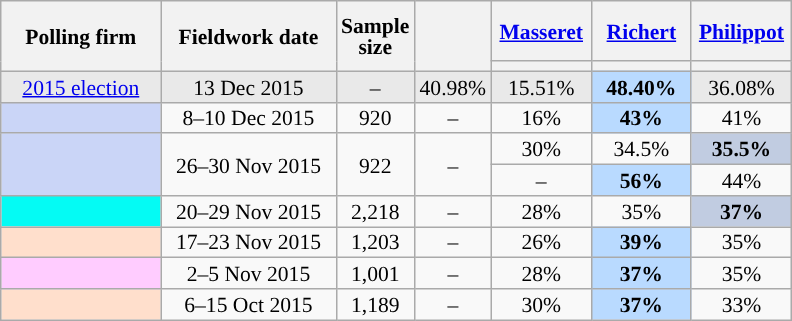<table class="wikitable sortable" style="text-align:center;font-size:90%;line-height:14px;">
<tr style="height:40px;">
<th style="width:100px;" rowspan="2">Polling firm</th>
<th style="width:110px;" rowspan="2">Fieldwork date</th>
<th style="width:35px;" rowspan="2">Sample<br>size</th>
<th style="width:30px;" rowspan="2"></th>
<th class="unsortable" style="width:60px;"><a href='#'>Masseret</a><br></th>
<th class="unsortable" style="width:60px;"><a href='#'>Richert</a><br></th>
<th class="unsortable" style="width:60px;"><a href='#'>Philippot</a><br></th>
</tr>
<tr>
<th style="background:"></th>
<th style="background:"></th>
<th style="background:"></th>
</tr>
<tr style="background:#E9E9E9;">
<td><a href='#'>2015 election</a></td>
<td data-sort-value="2015-12-13">13 Dec 2015</td>
<td>–</td>
<td>40.98%</td>
<td>15.51%</td>
<td style="background:#B9DAFF;"><strong>48.40%</strong></td>
<td>36.08%</td>
</tr>
<tr>
<td style="background:#CAD5F7;"></td>
<td data-sort-value="2015-12-10">8–10 Dec 2015</td>
<td>920</td>
<td>–</td>
<td>16%</td>
<td style="background:#B9DAFF;"><strong>43%</strong></td>
<td>41%</td>
</tr>
<tr>
<td rowspan="2" style="background:#CAD5F7;"></td>
<td rowspan="2" data-sort-value="2015-11-30">26–30 Nov 2015</td>
<td rowspan="2">922</td>
<td rowspan="2">–</td>
<td>30%</td>
<td>34.5%</td>
<td style="background:#C1CCE1;"><strong>35.5%</strong></td>
</tr>
<tr>
<td>–</td>
<td style="background:#B9DAFF;"><strong>56%</strong></td>
<td>44%</td>
</tr>
<tr>
<td style="background:#04FBF4;"></td>
<td data-sort-value="2015-11-29">20–29 Nov 2015</td>
<td>2,218</td>
<td>–</td>
<td>28%</td>
<td>35%</td>
<td style="background:#C1CCE1;"><strong>37%</strong></td>
</tr>
<tr>
<td style="background:#FFDFCC;"></td>
<td data-sort-value="2015-11-23">17–23 Nov 2015</td>
<td>1,203</td>
<td>–</td>
<td>26%</td>
<td style="background:#B9DAFF;"><strong>39%</strong></td>
<td>35%</td>
</tr>
<tr>
<td style="background:#FFCCFF;"></td>
<td data-sort-value="2015-11-05">2–5 Nov 2015</td>
<td>1,001</td>
<td>–</td>
<td>28%</td>
<td style="background:#B9DAFF;"><strong>37%</strong></td>
<td>35%</td>
</tr>
<tr>
<td style="background:#FFDFCC;"></td>
<td data-sort-value="2015-10-15">6–15 Oct 2015</td>
<td>1,189</td>
<td>–</td>
<td>30%</td>
<td style="background:#B9DAFF;"><strong>37%</strong></td>
<td>33%</td>
</tr>
</table>
